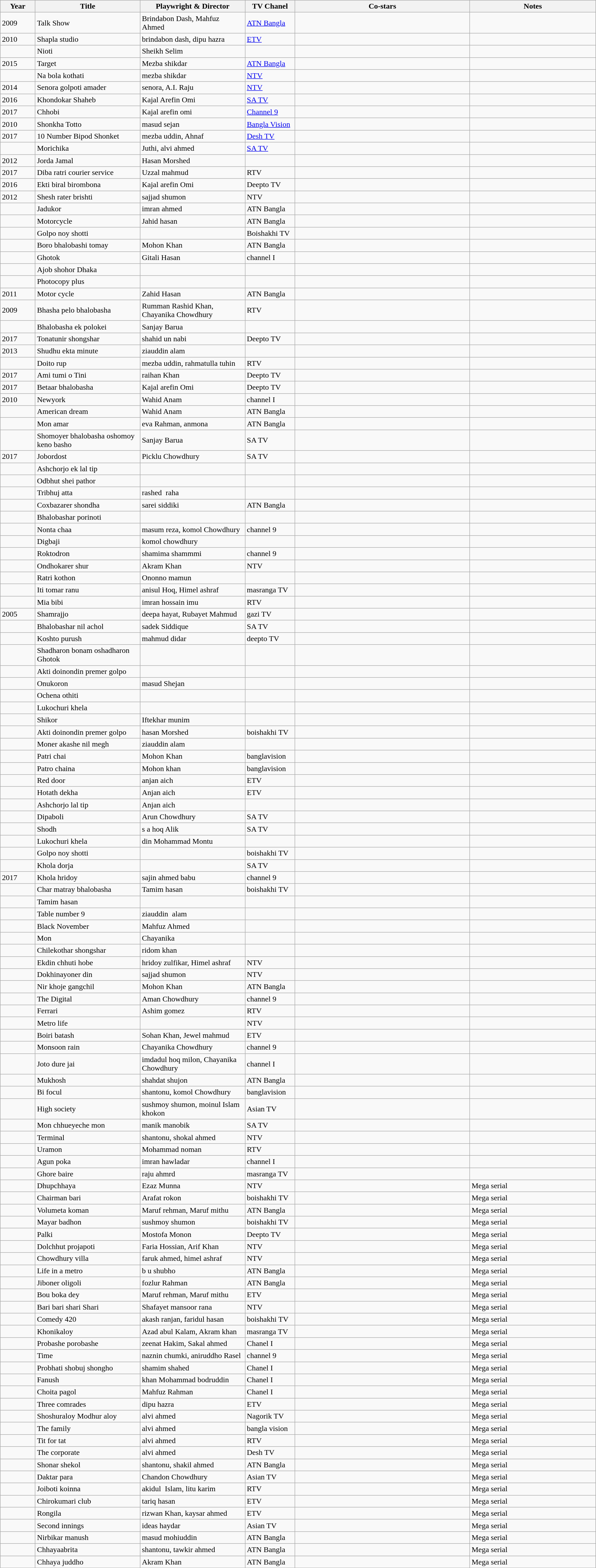<table class="wikitable sortable">
<tr>
<th width= "5%">Year</th>
<th width= "15%">Title</th>
<th width= "15%">Playwright & Director</th>
<th width= "7%">TV Chanel</th>
<th width= "25%">Co-stars</th>
<th width= "18%">Notes</th>
</tr>
<tr>
<td>2009</td>
<td>Talk Show</td>
<td>Brindabon Dash, Mahfuz Ahmed</td>
<td><a href='#'>ATN Bangla</a></td>
<td></td>
<td></td>
</tr>
<tr>
<td>2010</td>
<td>Shapla studio</td>
<td>brindabon dash, dipu hazra</td>
<td><a href='#'>ETV</a></td>
<td></td>
<td></td>
</tr>
<tr>
<td></td>
<td>Nioti</td>
<td>Sheikh Selim</td>
<td></td>
<td></td>
<td></td>
</tr>
<tr>
<td>2015</td>
<td>Target</td>
<td>Mezba shikdar</td>
<td><a href='#'>ATN Bangla</a></td>
<td></td>
<td></td>
</tr>
<tr>
<td></td>
<td>Na bola kothati</td>
<td>mezba shikdar</td>
<td><a href='#'>NTV</a></td>
<td></td>
<td></td>
</tr>
<tr>
<td>2014</td>
<td>Senora golpoti amader</td>
<td>senora, A.I. Raju</td>
<td><a href='#'>NTV</a></td>
<td></td>
<td></td>
</tr>
<tr>
<td>2016</td>
<td>Khondokar Shaheb</td>
<td>Kajal Arefin Omi</td>
<td><a href='#'>SA TV</a></td>
<td></td>
<td></td>
</tr>
<tr>
<td>2017</td>
<td>Chhobi</td>
<td>Kajal arefin omi</td>
<td><a href='#'>Channel 9</a></td>
<td></td>
<td></td>
</tr>
<tr>
<td>2010</td>
<td>Shonkha Totto</td>
<td>masud sejan</td>
<td><a href='#'>Bangla Vision</a></td>
<td></td>
<td></td>
</tr>
<tr>
<td>2017</td>
<td>10 Number Bipod Shonket</td>
<td>mezba uddin, Ahnaf</td>
<td><a href='#'>Desh TV</a></td>
<td></td>
<td></td>
</tr>
<tr>
<td></td>
<td>Morichika</td>
<td>Juthi, alvi ahmed</td>
<td><a href='#'>SA TV</a></td>
<td></td>
<td></td>
</tr>
<tr>
<td>2012</td>
<td>Jorda Jamal</td>
<td>Hasan Morshed</td>
<td></td>
<td></td>
<td></td>
</tr>
<tr>
<td>2017</td>
<td>Diba ratri courier service</td>
<td>Uzzal mahmud</td>
<td>RTV</td>
<td></td>
<td></td>
</tr>
<tr>
<td>2016</td>
<td>Ekti biral birombona</td>
<td>Kajal arefin Omi</td>
<td>Deepto TV</td>
<td></td>
<td></td>
</tr>
<tr>
<td>2012</td>
<td>Shesh rater brishti</td>
<td>sajjad shumon</td>
<td>NTV</td>
<td></td>
<td></td>
</tr>
<tr>
<td></td>
<td>Jadukor</td>
<td>imran ahmed</td>
<td>ATN Bangla</td>
<td></td>
<td></td>
</tr>
<tr>
<td></td>
<td>Motorcycle</td>
<td>Jahid hasan</td>
<td>ATN Bangla</td>
<td></td>
<td></td>
</tr>
<tr>
<td></td>
<td>Golpo noy shotti</td>
<td></td>
<td>Boishakhi TV</td>
<td></td>
<td></td>
</tr>
<tr>
<td></td>
<td>Boro bhalobashi tomay</td>
<td>Mohon Khan</td>
<td>ATN Bangla</td>
<td></td>
<td></td>
</tr>
<tr>
<td></td>
<td>Ghotok</td>
<td>Gitali Hasan</td>
<td>channel I</td>
<td></td>
<td></td>
</tr>
<tr>
<td></td>
<td>Ajob shohor Dhaka</td>
<td></td>
<td></td>
<td></td>
<td></td>
</tr>
<tr>
<td></td>
<td>Photocopy plus</td>
<td></td>
<td></td>
<td></td>
<td></td>
</tr>
<tr>
<td>2011</td>
<td>Motor cycle</td>
<td>Zahid Hasan</td>
<td>ATN Bangla</td>
<td></td>
<td></td>
</tr>
<tr>
<td>2009</td>
<td>Bhasha pelo bhalobasha</td>
<td>Rumman Rashid Khan, Chayanika Chowdhury</td>
<td>RTV</td>
<td></td>
<td></td>
</tr>
<tr>
<td></td>
<td>Bhalobasha ek polokei</td>
<td>Sanjay Barua</td>
<td></td>
<td></td>
<td></td>
</tr>
<tr>
<td>2017</td>
<td>Tonatunir shongshar</td>
<td>shahid un nabi</td>
<td>Deepto TV</td>
<td></td>
<td></td>
</tr>
<tr>
<td>2013</td>
<td>Shudhu ekta minute</td>
<td>ziauddin alam</td>
<td></td>
<td></td>
<td></td>
</tr>
<tr>
<td></td>
<td>Doito rup</td>
<td>mezba uddin, rahmatulla tuhin</td>
<td>RTV</td>
<td></td>
<td></td>
</tr>
<tr>
<td>2017</td>
<td>Ami tumi o Tini</td>
<td>raihan Khan</td>
<td>Deepto TV</td>
<td></td>
<td></td>
</tr>
<tr>
<td>2017</td>
<td>Betaar bhalobasha</td>
<td>Kajal arefin Omi</td>
<td>Deepto TV</td>
<td></td>
<td></td>
</tr>
<tr>
<td>2010</td>
<td>Newyork</td>
<td>Wahid Anam</td>
<td>channel I</td>
<td></td>
<td></td>
</tr>
<tr>
<td></td>
<td>American dream</td>
<td>Wahid Anam</td>
<td>ATN Bangla</td>
<td></td>
<td></td>
</tr>
<tr>
<td></td>
<td>Mon amar</td>
<td>eva Rahman, anmona</td>
<td>ATN Bangla</td>
<td></td>
<td></td>
</tr>
<tr>
<td></td>
<td>Shomoyer bhalobasha oshomoy keno basho</td>
<td>Sanjay Barua</td>
<td>SA TV</td>
<td></td>
<td></td>
</tr>
<tr>
<td>2017</td>
<td>Jobordost</td>
<td>Picklu Chowdhury</td>
<td>SA TV</td>
<td></td>
<td></td>
</tr>
<tr>
<td></td>
<td>Ashchorjo ek lal tip</td>
<td></td>
<td></td>
<td></td>
<td></td>
</tr>
<tr>
<td></td>
<td>Odbhut shei pathor</td>
<td></td>
<td></td>
<td></td>
<td></td>
</tr>
<tr>
<td></td>
<td>Tribhuj atta</td>
<td>rashed  raha</td>
<td></td>
<td></td>
<td></td>
</tr>
<tr>
<td></td>
<td>Coxbazarer shondha</td>
<td>sarei siddiki</td>
<td>ATN Bangla</td>
<td></td>
<td></td>
</tr>
<tr>
<td></td>
<td>Bhalobashar porinoti</td>
<td></td>
<td></td>
<td></td>
<td></td>
</tr>
<tr>
<td></td>
<td>Nonta chaa</td>
<td>masum reza, komol Chowdhury</td>
<td>channel 9</td>
<td></td>
<td></td>
</tr>
<tr>
<td></td>
<td>Digbaji</td>
<td>komol chowdhury</td>
<td></td>
<td></td>
<td></td>
</tr>
<tr>
<td></td>
<td>Roktodron</td>
<td>shamima shammmi</td>
<td>channel 9</td>
<td></td>
<td></td>
</tr>
<tr>
<td></td>
<td>Ondhokarer shur</td>
<td>Akram Khan</td>
<td>NTV</td>
<td></td>
<td></td>
</tr>
<tr>
<td></td>
<td>Ratri kothon</td>
<td>Ononno mamun</td>
<td></td>
<td></td>
<td></td>
</tr>
<tr>
<td></td>
<td>Iti tomar ranu</td>
<td>anisul Hoq, Himel ashraf</td>
<td>masranga TV</td>
<td></td>
<td></td>
</tr>
<tr>
<td></td>
<td>Mia bibi</td>
<td>imran hossain imu</td>
<td>RTV</td>
<td></td>
<td></td>
</tr>
<tr>
<td>2005</td>
<td>Shamrajjo</td>
<td>deepa hayat, Rubayet Mahmud</td>
<td>gazi TV</td>
<td></td>
<td></td>
</tr>
<tr>
<td></td>
<td>Bhalobashar nil achol</td>
<td>sadek Siddique</td>
<td>SA TV</td>
<td></td>
<td></td>
</tr>
<tr>
<td></td>
<td>Koshto purush</td>
<td>mahmud didar</td>
<td>deepto TV</td>
<td></td>
<td></td>
</tr>
<tr>
<td></td>
<td>Shadharon bonam oshadharon Ghotok</td>
<td></td>
<td></td>
<td></td>
<td></td>
</tr>
<tr>
<td></td>
<td>Akti doinondin premer golpo</td>
<td></td>
<td></td>
<td></td>
<td></td>
</tr>
<tr>
<td></td>
<td>Onukoron</td>
<td>masud Shejan</td>
<td></td>
<td></td>
<td></td>
</tr>
<tr>
<td></td>
<td>Ochena othiti</td>
<td></td>
<td></td>
<td></td>
<td></td>
</tr>
<tr>
<td></td>
<td>Lukochuri khela</td>
<td></td>
<td></td>
<td></td>
<td></td>
</tr>
<tr>
<td></td>
<td>Shikor</td>
<td>Iftekhar munim</td>
<td></td>
<td></td>
<td></td>
</tr>
<tr>
<td></td>
<td>Akti doinondin premer golpo</td>
<td>hasan Morshed</td>
<td>boishakhi TV</td>
<td></td>
<td></td>
</tr>
<tr>
<td></td>
<td>Moner akashe nil megh</td>
<td>ziauddin alam</td>
<td></td>
<td></td>
<td></td>
</tr>
<tr>
<td></td>
<td>Patri chai</td>
<td>Mohon Khan</td>
<td>banglavision</td>
<td></td>
<td></td>
</tr>
<tr>
<td></td>
<td>Patro chaina</td>
<td>Mohon khan</td>
<td>banglavision</td>
<td></td>
<td></td>
</tr>
<tr>
<td></td>
<td>Red door</td>
<td>anjan aich</td>
<td>ETV</td>
<td></td>
<td></td>
</tr>
<tr>
<td></td>
<td>Hotath dekha</td>
<td>Anjan aich</td>
<td>ETV</td>
<td></td>
<td></td>
</tr>
<tr>
<td></td>
<td>Ashchorjo lal tip</td>
<td>Anjan aich</td>
<td></td>
<td></td>
<td></td>
</tr>
<tr>
<td></td>
<td>Dipaboli</td>
<td>Arun Chowdhury</td>
<td>SA TV</td>
<td></td>
<td></td>
</tr>
<tr>
<td></td>
<td>Shodh</td>
<td>s a hoq Alik</td>
<td>SA TV</td>
<td></td>
<td></td>
</tr>
<tr>
<td></td>
<td>Lukochuri khela</td>
<td>din Mohammad Montu</td>
<td></td>
<td></td>
<td></td>
</tr>
<tr>
<td></td>
<td>Golpo noy shotti</td>
<td></td>
<td>boishakhi TV</td>
<td></td>
<td></td>
</tr>
<tr>
<td></td>
<td>Khola dorja</td>
<td></td>
<td>SA TV</td>
<td></td>
<td></td>
</tr>
<tr>
<td>2017</td>
<td>Khola hridoy</td>
<td>sajin ahmed babu</td>
<td>channel 9</td>
<td></td>
<td></td>
</tr>
<tr>
<td></td>
<td>Char matray bhalobasha</td>
<td>Tamim hasan</td>
<td>boishakhi TV</td>
<td></td>
<td></td>
</tr>
<tr>
<td></td>
<td>Tamim hasan</td>
<td></td>
<td></td>
<td></td>
<td></td>
</tr>
<tr>
<td></td>
<td>Table number 9</td>
<td>ziauddin  alam</td>
<td></td>
<td></td>
<td></td>
</tr>
<tr>
<td></td>
<td>Black November</td>
<td>Mahfuz Ahmed</td>
<td></td>
<td></td>
<td></td>
</tr>
<tr>
<td></td>
<td>Mon</td>
<td>Chayanika</td>
<td></td>
<td></td>
<td></td>
</tr>
<tr>
<td></td>
<td>Chilekothar shongshar</td>
<td>ridom khan</td>
<td></td>
<td></td>
<td></td>
</tr>
<tr>
<td></td>
<td>Ekdin chhuti hobe</td>
<td>hridoy zulfikar, Himel ashraf</td>
<td>NTV</td>
<td></td>
<td></td>
</tr>
<tr>
<td></td>
<td>Dokhinayoner din</td>
<td>sajjad shumon</td>
<td>NTV</td>
<td></td>
<td></td>
</tr>
<tr>
<td></td>
<td>Nir khoje gangchil</td>
<td>Mohon Khan</td>
<td>ATN Bangla</td>
<td></td>
<td></td>
</tr>
<tr>
<td></td>
<td>The Digital</td>
<td>Aman Chowdhury</td>
<td>channel 9</td>
<td></td>
<td></td>
</tr>
<tr>
<td></td>
<td>Ferrari</td>
<td>Ashim gomez</td>
<td>RTV</td>
<td></td>
<td></td>
</tr>
<tr>
<td></td>
<td>Metro life</td>
<td></td>
<td>NTV</td>
<td></td>
<td></td>
</tr>
<tr>
<td></td>
<td>Boiri batash</td>
<td>Sohan Khan, Jewel mahmud</td>
<td>ETV</td>
<td></td>
<td></td>
</tr>
<tr>
<td></td>
<td>Monsoon rain</td>
<td>Chayanika Chowdhury</td>
<td>channel 9</td>
<td></td>
<td></td>
</tr>
<tr>
<td></td>
<td>Joto dure jai</td>
<td>imdadul hoq milon, Chayanika Chowdhury</td>
<td>channel I</td>
<td></td>
<td></td>
</tr>
<tr>
<td></td>
<td>Mukhosh</td>
<td>shahdat shujon</td>
<td>ATN Bangla</td>
<td></td>
<td></td>
</tr>
<tr>
<td></td>
<td>Bi focul</td>
<td>shantonu, komol Chowdhury</td>
<td>banglavision</td>
<td></td>
<td></td>
</tr>
<tr>
<td></td>
<td>High society</td>
<td>sushmoy shumon, moinul Islam khokon</td>
<td>Asian TV</td>
<td></td>
<td></td>
</tr>
<tr>
<td></td>
<td>Mon chhueyeche mon</td>
<td>manik manobik</td>
<td>SA TV</td>
<td></td>
<td></td>
</tr>
<tr>
<td></td>
<td>Terminal</td>
<td>shantonu, shokal ahmed</td>
<td>NTV</td>
<td></td>
<td></td>
</tr>
<tr>
<td></td>
<td>Uramon</td>
<td>Mohammad noman</td>
<td>RTV</td>
<td></td>
<td></td>
</tr>
<tr>
<td></td>
<td>Agun poka</td>
<td>imran hawladar</td>
<td>channel I</td>
<td></td>
<td></td>
</tr>
<tr>
<td></td>
<td>Ghore baire</td>
<td>raju ahmrd</td>
<td>masranga TV</td>
<td></td>
<td></td>
</tr>
<tr>
<td></td>
<td>Dhupchhaya</td>
<td>Ezaz Munna</td>
<td>NTV</td>
<td></td>
<td>Mega serial</td>
</tr>
<tr>
<td></td>
<td>Chairman bari</td>
<td>Arafat rokon</td>
<td>boishakhi TV</td>
<td></td>
<td>Mega serial</td>
</tr>
<tr>
<td></td>
<td>Volumeta koman</td>
<td>Maruf rehman, Maruf mithu</td>
<td>ATN Bangla</td>
<td></td>
<td>Mega serial</td>
</tr>
<tr>
<td></td>
<td>Mayar badhon</td>
<td>sushmoy shumon</td>
<td>boishakhi TV</td>
<td></td>
<td>Mega serial</td>
</tr>
<tr>
<td></td>
<td>Palki</td>
<td>Mostofa Monon</td>
<td>Deepto TV</td>
<td></td>
<td>Mega serial</td>
</tr>
<tr>
<td></td>
<td>Dolchhut projapoti</td>
<td>Faria Hossian, Arif Khan</td>
<td>NTV</td>
<td></td>
<td>Mega serial</td>
</tr>
<tr>
<td></td>
<td>Chowdhury villa</td>
<td>faruk ahmed, himel ashraf</td>
<td>NTV</td>
<td></td>
<td>Mega serial</td>
</tr>
<tr>
<td></td>
<td>Life in a metro</td>
<td>b u shubho</td>
<td>ATN Bangla</td>
<td></td>
<td>Mega serial</td>
</tr>
<tr>
<td></td>
<td>Jiboner oligoli</td>
<td>fozlur Rahman</td>
<td>ATN Bangla</td>
<td></td>
<td>Mega serial</td>
</tr>
<tr>
<td></td>
<td>Bou boka dey</td>
<td>Maruf rehman, Maruf mithu</td>
<td>ETV</td>
<td></td>
<td>Mega serial</td>
</tr>
<tr>
<td></td>
<td>Bari bari shari Shari</td>
<td>Shafayet mansoor rana</td>
<td>NTV</td>
<td></td>
<td>Mega serial</td>
</tr>
<tr>
<td></td>
<td>Comedy 420</td>
<td>akash ranjan, faridul hasan</td>
<td>boishakhi TV</td>
<td></td>
<td>Mega serial</td>
</tr>
<tr>
<td></td>
<td>Khonikaloy</td>
<td>Azad abul Kalam, Akram khan</td>
<td>masranga TV</td>
<td></td>
<td>Mega serial</td>
</tr>
<tr>
<td></td>
<td>Probashe porobashe</td>
<td>zeenat Hakim, Sakal ahmed</td>
<td>Chanel I</td>
<td></td>
<td>Mega serial</td>
</tr>
<tr>
<td></td>
<td>Time</td>
<td>naznin chumki, aniruddho Rasel</td>
<td>channel 9</td>
<td></td>
<td>Mega serial</td>
</tr>
<tr>
<td></td>
<td>Probhati shobuj shongho</td>
<td>shamim shahed</td>
<td>Chanel I</td>
<td></td>
<td>Mega serial</td>
</tr>
<tr>
<td></td>
<td>Fanush</td>
<td>khan Mohammad bodruddin</td>
<td>Chanel I</td>
<td></td>
<td>Mega serial</td>
</tr>
<tr>
<td></td>
<td>Choita pagol</td>
<td>Mahfuz Rahman</td>
<td>Chanel I</td>
<td></td>
<td>Mega serial</td>
</tr>
<tr>
<td></td>
<td>Three comrades</td>
<td>dipu hazra</td>
<td>ETV</td>
<td></td>
<td>Mega serial</td>
</tr>
<tr>
<td></td>
<td>Shoshuraloy Modhur aloy</td>
<td>alvi ahmed</td>
<td>Nagorik TV</td>
<td></td>
<td>Mega serial</td>
</tr>
<tr>
<td></td>
<td>The family</td>
<td>alvi ahmed</td>
<td>bangla vision</td>
<td></td>
<td>Mega serial</td>
</tr>
<tr>
<td></td>
<td>Tit for tat</td>
<td>alvi ahmed</td>
<td>RTV</td>
<td></td>
<td>Mega serial</td>
</tr>
<tr>
<td></td>
<td>The corporate</td>
<td>alvi ahmed</td>
<td>Desh TV</td>
<td></td>
<td>Mega serial</td>
</tr>
<tr>
<td></td>
<td>Shonar shekol</td>
<td>shantonu, shakil ahmed</td>
<td>ATN Bangla</td>
<td></td>
<td>Mega serial</td>
</tr>
<tr>
<td></td>
<td>Daktar para</td>
<td>Chandon Chowdhury</td>
<td>Asian TV</td>
<td></td>
<td>Mega serial</td>
</tr>
<tr>
<td></td>
<td>Joiboti koinna</td>
<td>akidul  Islam, litu karim</td>
<td>RTV</td>
<td></td>
<td>Mega serial</td>
</tr>
<tr>
<td></td>
<td>Chirokumari club</td>
<td>tariq hasan</td>
<td>ETV</td>
<td></td>
<td>Mega serial</td>
</tr>
<tr>
<td></td>
<td>Rongila</td>
<td>rizwan Khan, kaysar ahmed</td>
<td>ETV</td>
<td></td>
<td>Mega serial</td>
</tr>
<tr>
<td></td>
<td>Second innings</td>
<td>ideas haydar</td>
<td>Asian TV</td>
<td></td>
<td>Mega serial</td>
</tr>
<tr>
<td></td>
<td>Nirbikar manush</td>
<td>masud mohiuddin</td>
<td>ATN Bangla</td>
<td></td>
<td>Mega serial</td>
</tr>
<tr>
<td></td>
<td>Chhayaabrita</td>
<td>shantonu, tawkir ahmed</td>
<td>ATN Bangla</td>
<td></td>
<td>Mega serial</td>
</tr>
<tr>
<td></td>
<td>Chhaya juddho</td>
<td>Akram Khan</td>
<td>ATN Bangla</td>
<td></td>
<td>Mega serial</td>
</tr>
</table>
